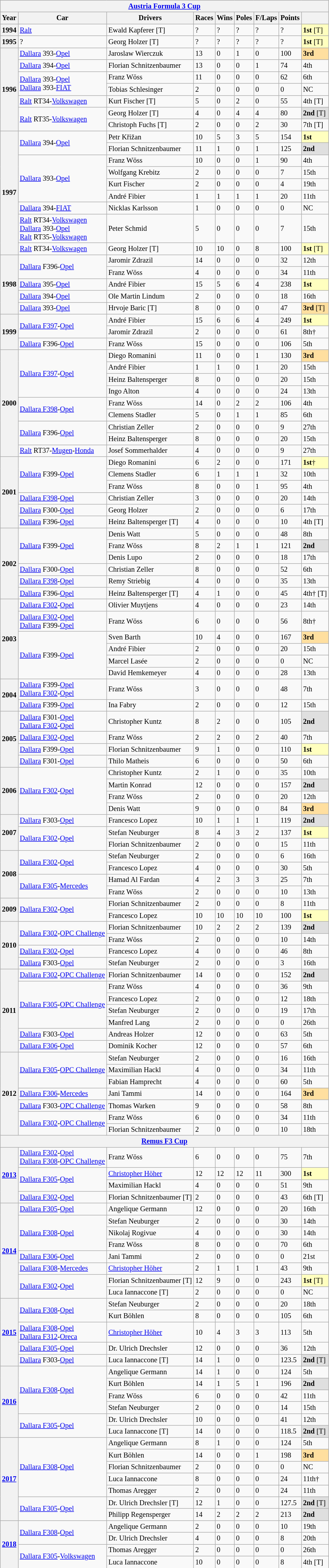<table class="wikitable" style="font-size:85%">
<tr>
<th colspan="9" align="center"><a href='#'>Austria Formula 3 Cup</a></th>
</tr>
<tr>
<th>Year</th>
<th>Car</th>
<th>Drivers</th>
<th>Races</th>
<th>Wins</th>
<th>Poles</th>
<th>F/Laps</th>
<th>Points</th>
<th></th>
</tr>
<tr>
<th rowspan=1>1994</th>
<td><a href='#'>Ralt</a></td>
<td> Ewald Kapferer [T]</td>
<td>?</td>
<td>?</td>
<td>?</td>
<td>?</td>
<td>?</td>
<td style="background:#ffffbf;"><strong>1st</strong> [T]</td>
</tr>
<tr>
<th rowspan=1>1995</th>
<td>?</td>
<td> Georg Holzer [T]</td>
<td>?</td>
<td>?</td>
<td>?</td>
<td>?</td>
<td>?</td>
<td style="background:#ffffbf;"><strong>1st</strong> [T]</td>
</tr>
<tr>
<th rowspan=8>1996</th>
<td><a href='#'>Dallara</a> 393-<a href='#'>Opel</a></td>
<td> Jaroslaw Wierczuk</td>
<td>13</td>
<td>0</td>
<td>1</td>
<td>0</td>
<td>100</td>
<td style="background:#FFDF9F;"><strong>3rd</strong></td>
</tr>
<tr>
<td><a href='#'>Dallara</a> 394-<a href='#'>Opel</a></td>
<td> Florian Schnitzenbaumer</td>
<td>13</td>
<td>0</td>
<td>0</td>
<td>1</td>
<td>74</td>
<td>4th</td>
</tr>
<tr>
<td rowspan=2><a href='#'>Dallara</a> 393-<a href='#'>Opel</a><br><a href='#'>Dallara</a> 393-<a href='#'>FIAT</a></td>
<td> Franz Wöss</td>
<td>11</td>
<td>0</td>
<td>0</td>
<td>0</td>
<td>62</td>
<td>6th</td>
</tr>
<tr>
<td> Tobias Schlesinger</td>
<td>2</td>
<td>0</td>
<td>0</td>
<td>0</td>
<td>0</td>
<td>NC</td>
</tr>
<tr>
<td rowspan=2><a href='#'>Ralt</a> RT34-<a href='#'>Volkswagen</a></td>
<td> Kurt Fischer [T]</td>
<td>5</td>
<td>0</td>
<td>2</td>
<td>0</td>
<td>55</td>
<td>4th [T]</td>
</tr>
<tr>
<td rowspan=2> Georg Holzer [T]</td>
<td rowspan=2>4</td>
<td rowspan=2>0</td>
<td rowspan=2>4</td>
<td rowspan=2>4</td>
<td rowspan=2>80</td>
<td rowspan=2 style="background:#DFDFDF;"><strong>2nd</strong> [T]</td>
</tr>
<tr>
<td rowspan=2><a href='#'>Ralt</a> RT35-<a href='#'>Volkswagen</a></td>
</tr>
<tr>
<td> Christoph Fuchs [T]</td>
<td>2</td>
<td>0</td>
<td>0</td>
<td>2</td>
<td>30</td>
<td>7th [T]</td>
</tr>
<tr>
<th rowspan=9>1997</th>
<td rowspan="2"><a href='#'>Dallara</a> 394-<a href='#'>Opel</a></td>
<td> Petr Křižan</td>
<td>10</td>
<td>5</td>
<td>3</td>
<td>5</td>
<td>154</td>
<td style="background:#ffffbf;"><strong>1st</strong></td>
</tr>
<tr>
<td> Florian Schnitzenbaumer</td>
<td>11</td>
<td>1</td>
<td>0</td>
<td>1</td>
<td>125</td>
<td style="background:#DFDFDF;"><strong>2nd</strong></td>
</tr>
<tr>
<td rowspan="4"><a href='#'>Dallara</a> 393-<a href='#'>Opel</a></td>
<td> Franz Wöss</td>
<td>10</td>
<td>0</td>
<td>0</td>
<td>1</td>
<td>90</td>
<td>4th</td>
</tr>
<tr>
<td> Wolfgang Krebitz</td>
<td>2</td>
<td>0</td>
<td>0</td>
<td>0</td>
<td>7</td>
<td>15th</td>
</tr>
<tr>
<td> Kurt Fischer</td>
<td>2</td>
<td>0</td>
<td>0</td>
<td>0</td>
<td>4</td>
<td>19th</td>
</tr>
<tr>
<td> André Fibier</td>
<td>1</td>
<td>1</td>
<td>1</td>
<td>1</td>
<td>20</td>
<td>11th</td>
</tr>
<tr>
<td><a href='#'>Dallara</a> 394-<a href='#'>FIAT</a></td>
<td> Nicklas Karlsson</td>
<td>1</td>
<td>0</td>
<td>0</td>
<td>0</td>
<td>0</td>
<td>NC</td>
</tr>
<tr>
<td><a href='#'>Ralt</a> RT34-<a href='#'>Volkswagen</a><br><a href='#'>Dallara</a> 393-<a href='#'>Opel</a><br><a href='#'>Ralt</a> RT35-<a href='#'>Volkswagen</a></td>
<td> Peter Schmid</td>
<td>5</td>
<td>0</td>
<td>0</td>
<td>0</td>
<td>7</td>
<td>15th</td>
</tr>
<tr>
<td><a href='#'>Ralt</a> RT34-<a href='#'>Volkswagen</a></td>
<td> Georg Holzer [T]</td>
<td>10</td>
<td>10</td>
<td>0</td>
<td>8</td>
<td>100</td>
<td style="background:#ffffbf;"><strong>1st</strong> [T]</td>
</tr>
<tr>
<th rowspan=5>1998</th>
<td rowspan="2"><a href='#'>Dallara</a> F396-<a href='#'>Opel</a></td>
<td> Jaromir Zdrazil</td>
<td>14</td>
<td>0</td>
<td>0</td>
<td>0</td>
<td>32</td>
<td>12th</td>
</tr>
<tr>
<td> Franz Wöss</td>
<td>4</td>
<td>0</td>
<td>0</td>
<td>0</td>
<td>34</td>
<td>11th</td>
</tr>
<tr>
<td><a href='#'>Dallara</a> 395-<a href='#'>Opel</a></td>
<td> André Fibier</td>
<td>15</td>
<td>5</td>
<td>6</td>
<td>4</td>
<td>238</td>
<td style="background:#ffffbf;"><strong>1st</strong></td>
</tr>
<tr>
<td><a href='#'>Dallara</a> 394-<a href='#'>Opel</a></td>
<td> Ole Martin Lindum</td>
<td>2</td>
<td>0</td>
<td>0</td>
<td>0</td>
<td>18</td>
<td>16th</td>
</tr>
<tr>
<td><a href='#'>Dallara</a> 393-<a href='#'>Opel</a></td>
<td> Hrvoje Baric [T]</td>
<td>8</td>
<td>0</td>
<td>0</td>
<td>0</td>
<td>47</td>
<td style="background:#FFDF9F;"><strong>3rd</strong> [T]</td>
</tr>
<tr>
<th rowspan=3>1999</th>
<td rowspan="2"><a href='#'>Dallara F397</a>-<a href='#'>Opel</a></td>
<td> André Fibier</td>
<td>15</td>
<td>6</td>
<td>6</td>
<td>4</td>
<td>249</td>
<td style="background:#ffffbf;"><strong>1st</strong></td>
</tr>
<tr>
<td> Jaromir Zdrazil</td>
<td>2</td>
<td>0</td>
<td>0</td>
<td>0</td>
<td>61</td>
<td>8th†</td>
</tr>
<tr>
<td><a href='#'>Dallara</a> F396-<a href='#'>Opel</a></td>
<td> Franz Wöss</td>
<td>15</td>
<td>0</td>
<td>0</td>
<td>0</td>
<td>106</td>
<td>5th</td>
</tr>
<tr>
<th rowspan=10>2000</th>
<td rowspan="5"><a href='#'>Dallara F397</a>-<a href='#'>Opel</a></td>
<td> Diego Romanini</td>
<td>11</td>
<td>0</td>
<td>0</td>
<td>1</td>
<td>130</td>
<td style="background:#FFDF9F;"><strong>3rd</strong></td>
</tr>
<tr>
<td> André Fibier</td>
<td>1</td>
<td>1</td>
<td>0</td>
<td>1</td>
<td>20</td>
<td>15th</td>
</tr>
<tr>
<td> Heinz Baltensperger</td>
<td>8</td>
<td>0</td>
<td>0</td>
<td>0</td>
<td>20</td>
<td>15th</td>
</tr>
<tr>
<td> Ingo Alton</td>
<td>4</td>
<td>0</td>
<td>0</td>
<td>0</td>
<td>24</td>
<td>13th</td>
</tr>
<tr>
<td rowspan=2> Franz Wöss</td>
<td rowspan=2>14</td>
<td rowspan=2>0</td>
<td rowspan=2>2</td>
<td rowspan=2>2</td>
<td rowspan=2>106</td>
<td rowspan=2>4th</td>
</tr>
<tr>
<td rowspan=2><a href='#'>Dallara F398</a>-<a href='#'>Opel</a></td>
</tr>
<tr>
<td> Clemens Stadler</td>
<td>5</td>
<td>0</td>
<td>1</td>
<td>1</td>
<td>85</td>
<td>6th</td>
</tr>
<tr>
<td rowspan=2><a href='#'>Dallara</a> F396-<a href='#'>Opel</a></td>
<td> Christian Zeller</td>
<td>2</td>
<td>0</td>
<td>0</td>
<td>0</td>
<td>9</td>
<td>27th</td>
</tr>
<tr>
<td> Heinz Baltensperger</td>
<td>8</td>
<td>0</td>
<td>0</td>
<td>0</td>
<td>20</td>
<td>15th</td>
</tr>
<tr>
<td><a href='#'>Ralt</a> RT37-<a href='#'>Mugen</a>-<a href='#'>Honda</a></td>
<td> Josef Sommerhalder</td>
<td>4</td>
<td>0</td>
<td>0</td>
<td>0</td>
<td>9</td>
<td>27th</td>
</tr>
<tr>
<th rowspan="6">2001</th>
<td rowspan="3"><a href='#'>Dallara</a> F399-<a href='#'>Opel</a></td>
<td> Diego Romanini</td>
<td>6</td>
<td>2</td>
<td>0</td>
<td>0</td>
<td>171</td>
<td style="background:#ffffbf;"><strong>1st</strong>†</td>
</tr>
<tr>
<td> Clemens Stadler</td>
<td>6</td>
<td>1</td>
<td>1</td>
<td>1</td>
<td>32</td>
<td>10th</td>
</tr>
<tr>
<td> Franz Wöss</td>
<td>8</td>
<td>0</td>
<td>0</td>
<td>1</td>
<td>95</td>
<td>4th</td>
</tr>
<tr>
<td><a href='#'>Dallara F398</a>-<a href='#'>Opel</a></td>
<td> Christian Zeller</td>
<td>3</td>
<td>0</td>
<td>0</td>
<td>0</td>
<td>20</td>
<td>14th</td>
</tr>
<tr>
<td><a href='#'>Dallara</a> F300-<a href='#'>Opel</a></td>
<td> Georg Holzer</td>
<td>2</td>
<td>0</td>
<td>0</td>
<td>0</td>
<td>6</td>
<td>17th</td>
</tr>
<tr>
<td><a href='#'>Dallara</a> F396-<a href='#'>Opel</a></td>
<td> Heinz Baltensperger [T]</td>
<td>4</td>
<td>0</td>
<td>0</td>
<td>0</td>
<td>10</td>
<td>4th [T]</td>
</tr>
<tr>
<th rowspan=6>2002</th>
<td rowspan=3><a href='#'>Dallara</a> F399-<a href='#'>Opel</a></td>
<td> Denis Watt</td>
<td>5</td>
<td>0</td>
<td>0</td>
<td>0</td>
<td>48</td>
<td>8th</td>
</tr>
<tr>
<td> Franz Wöss</td>
<td>8</td>
<td>2</td>
<td>1</td>
<td>1</td>
<td>121</td>
<td style="background:#DFDFDF;"><strong>2nd</strong></td>
</tr>
<tr>
<td> Denis Lupo</td>
<td>2</td>
<td>0</td>
<td>0</td>
<td>0</td>
<td>18</td>
<td>17th</td>
</tr>
<tr>
<td><a href='#'>Dallara</a> F300-<a href='#'>Opel</a></td>
<td> Christian Zeller</td>
<td>8</td>
<td>0</td>
<td>0</td>
<td>0</td>
<td>52</td>
<td>6th</td>
</tr>
<tr>
<td><a href='#'>Dallara F398</a>-<a href='#'>Opel</a></td>
<td> Remy Striebig</td>
<td>4</td>
<td>0</td>
<td>0</td>
<td>0</td>
<td>35</td>
<td>13th</td>
</tr>
<tr>
<td><a href='#'>Dallara</a> F396-<a href='#'>Opel</a></td>
<td> Heinz Baltensperger [T]</td>
<td>4</td>
<td>1</td>
<td>0</td>
<td>0</td>
<td>45</td>
<td>4th† [T]</td>
</tr>
<tr>
<th rowspan=6>2003</th>
<td><a href='#'>Dallara F302</a>-<a href='#'>Opel</a></td>
<td> Olivier Muytjens</td>
<td>4</td>
<td>0</td>
<td>0</td>
<td>0</td>
<td>23</td>
<td>14th</td>
</tr>
<tr>
<td><a href='#'>Dallara F302</a>-<a href='#'>Opel</a><br><a href='#'>Dallara</a> F399-<a href='#'>Opel</a></td>
<td> Franz Wöss</td>
<td>6</td>
<td>0</td>
<td>0</td>
<td>0</td>
<td>56</td>
<td>8th†</td>
</tr>
<tr>
<td rowspan="4"><a href='#'>Dallara</a> F399-<a href='#'>Opel</a></td>
<td> Sven Barth</td>
<td>10</td>
<td>4</td>
<td>0</td>
<td>0</td>
<td>167</td>
<td style="background:#FFDF9F;"><strong>3rd</strong></td>
</tr>
<tr>
<td> André Fibier</td>
<td>2</td>
<td>0</td>
<td>0</td>
<td>0</td>
<td>20</td>
<td>15th</td>
</tr>
<tr>
<td> Marcel Lasée</td>
<td>2</td>
<td>0</td>
<td>0</td>
<td>0</td>
<td>0</td>
<td>NC</td>
</tr>
<tr>
<td> David Hemkemeyer</td>
<td>4</td>
<td>0</td>
<td>0</td>
<td>0</td>
<td>28</td>
<td>13th</td>
</tr>
<tr>
<th rowspan=2>2004</th>
<td><a href='#'>Dallara</a> F399-<a href='#'>Opel</a><br><a href='#'>Dallara F302</a>-<a href='#'>Opel</a></td>
<td> Franz Wöss</td>
<td>3</td>
<td>0</td>
<td>0</td>
<td>0</td>
<td>48</td>
<td>7th</td>
</tr>
<tr>
<td><a href='#'>Dallara</a> F399-<a href='#'>Opel</a></td>
<td> Ina Fabry</td>
<td>2</td>
<td>0</td>
<td>0</td>
<td>0</td>
<td>12</td>
<td>15th</td>
</tr>
<tr>
<th rowspan=4>2005</th>
<td><a href='#'>Dallara</a> F301-<a href='#'>Opel</a><br><a href='#'>Dallara F302</a>-<a href='#'>Opel</a></td>
<td> Christopher Kuntz</td>
<td>8</td>
<td>2</td>
<td>0</td>
<td>0</td>
<td>105</td>
<td style="background:#DFDFDF;"><strong>2nd</strong></td>
</tr>
<tr>
<td><a href='#'>Dallara F302</a>-<a href='#'>Opel</a></td>
<td> Franz Wöss</td>
<td>2</td>
<td>2</td>
<td>0</td>
<td>2</td>
<td>40</td>
<td>7th</td>
</tr>
<tr>
<td><a href='#'>Dallara</a> F399-<a href='#'>Opel</a></td>
<td> Florian Schnitzenbaumer</td>
<td>9</td>
<td>1</td>
<td>0</td>
<td>0</td>
<td>110</td>
<td style="background:#ffffbf;"><strong>1st</strong></td>
</tr>
<tr>
<td><a href='#'>Dallara</a> F301-<a href='#'>Opel</a></td>
<td> Thilo Matheis</td>
<td>6</td>
<td>0</td>
<td>0</td>
<td>0</td>
<td>50</td>
<td>6th</td>
</tr>
<tr>
<th rowspan=4>2006</th>
<td rowspan="4"><a href='#'>Dallara F302</a>-<a href='#'>Opel</a></td>
<td> Christopher Kuntz</td>
<td>2</td>
<td>1</td>
<td>0</td>
<td>0</td>
<td>35</td>
<td>10th</td>
</tr>
<tr>
<td> Martin Konrad</td>
<td>12</td>
<td>0</td>
<td>0</td>
<td>0</td>
<td>157</td>
<td style="background:#DFDFDF;"><strong>2nd</strong></td>
</tr>
<tr>
<td> Franz Wöss</td>
<td>2</td>
<td>0</td>
<td>0</td>
<td>0</td>
<td>20</td>
<td>12th</td>
</tr>
<tr>
<td> Denis Watt</td>
<td>9</td>
<td>0</td>
<td>0</td>
<td>0</td>
<td>84</td>
<td style="background:#FFDF9F;"><strong>3rd</strong></td>
</tr>
<tr>
<th rowspan=3>2007</th>
<td><a href='#'>Dallara</a> F303-<a href='#'>Opel</a></td>
<td> Francesco Lopez</td>
<td>10</td>
<td>1</td>
<td>1</td>
<td>1</td>
<td>119</td>
<td style="background:#DFDFDF;"><strong>2nd</strong></td>
</tr>
<tr>
<td rowspan=2><a href='#'>Dallara F302</a>-<a href='#'>Opel</a></td>
<td> Stefan Neuburger</td>
<td>8</td>
<td>4</td>
<td>3</td>
<td>2</td>
<td>137</td>
<td style="background:#ffffbf;"><strong>1st</strong></td>
</tr>
<tr>
<td> Florian Schnitzenbaumer</td>
<td>2</td>
<td>0</td>
<td>0</td>
<td>0</td>
<td>15</td>
<td>11th</td>
</tr>
<tr>
<th rowspan=4>2008</th>
<td rowspan="2"><a href='#'>Dallara F302</a>-<a href='#'>Opel</a></td>
<td> Stefan Neuburger</td>
<td>2</td>
<td>0</td>
<td>0</td>
<td>0</td>
<td>6</td>
<td>16th</td>
</tr>
<tr>
<td> Francesco Lopez</td>
<td>4</td>
<td>0</td>
<td>0</td>
<td>0</td>
<td>30</td>
<td>5th</td>
</tr>
<tr>
<td rowspan="2"><a href='#'>Dallara F305</a>-<a href='#'>Mercedes</a></td>
<td> Hamad Al Fardan</td>
<td>4</td>
<td>2</td>
<td>3</td>
<td>3</td>
<td>25</td>
<td>7th</td>
</tr>
<tr>
<td> Franz Wöss</td>
<td>2</td>
<td>0</td>
<td>0</td>
<td>0</td>
<td>10</td>
<td>13th</td>
</tr>
<tr>
<th rowspan="2">2009</th>
<td rowspan="2"><a href='#'>Dallara F302</a>-<a href='#'>Opel</a></td>
<td> Florian Schnitzenbaumer</td>
<td>2</td>
<td>0</td>
<td>0</td>
<td>0</td>
<td>8</td>
<td>11th</td>
</tr>
<tr>
<td> Francesco Lopez</td>
<td>10</td>
<td>10</td>
<td>10</td>
<td>10</td>
<td>100</td>
<td style="background:#ffffbf;"><strong>1st</strong></td>
</tr>
<tr>
<th rowspan="4">2010</th>
<td rowspan="2"><a href='#'>Dallara F302</a>-<a href='#'>OPC Challenge</a></td>
<td> Florian Schnitzenbaumer</td>
<td>10</td>
<td>2</td>
<td>2</td>
<td>2</td>
<td>139</td>
<td style="background:#DFDFDF;"><strong>2nd</strong></td>
</tr>
<tr>
<td> Franz Wöss</td>
<td>2</td>
<td>0</td>
<td>0</td>
<td>0</td>
<td>10</td>
<td>14th</td>
</tr>
<tr>
<td><a href='#'>Dallara F302</a>-<a href='#'>Opel</a></td>
<td> Francesco Lopez</td>
<td>4</td>
<td>0</td>
<td>0</td>
<td>0</td>
<td>46</td>
<td>8th</td>
</tr>
<tr>
<td><a href='#'>Dallara</a> F303-<a href='#'>Opel</a></td>
<td> Stefan Neuburger</td>
<td>2</td>
<td>0</td>
<td>0</td>
<td>0</td>
<td>3</td>
<td>16th</td>
</tr>
<tr>
<th rowspan=7>2011</th>
<td><a href='#'>Dallara F302</a>-<a href='#'>OPC Challenge</a></td>
<td> Florian Schnitzenbaumer</td>
<td>14</td>
<td>0</td>
<td>0</td>
<td>0</td>
<td>152</td>
<td style="background:#DFDFDF;"><strong>2nd</strong></td>
</tr>
<tr>
<td rowspan=4><a href='#'>Dallara F305</a>-<a href='#'>OPC Challenge</a></td>
<td> Franz Wöss</td>
<td>4</td>
<td>0</td>
<td>0</td>
<td>0</td>
<td>36</td>
<td>9th</td>
</tr>
<tr>
<td> Francesco Lopez</td>
<td>2</td>
<td>0</td>
<td>0</td>
<td>0</td>
<td>12</td>
<td>18th</td>
</tr>
<tr>
<td> Stefan Neuburger</td>
<td>2</td>
<td>0</td>
<td>0</td>
<td>0</td>
<td>19</td>
<td>17th</td>
</tr>
<tr>
<td> Manfred Lang</td>
<td>2</td>
<td>0</td>
<td>0</td>
<td>0</td>
<td>0</td>
<td>26th</td>
</tr>
<tr>
<td><a href='#'>Dallara</a> F303-<a href='#'>Opel</a></td>
<td> Andreas Holzer</td>
<td>12</td>
<td>0</td>
<td>0</td>
<td>0</td>
<td>63</td>
<td>5th</td>
</tr>
<tr>
<td><a href='#'>Dallara F306</a>-<a href='#'>Opel</a></td>
<td> Dominik Kocher</td>
<td>12</td>
<td>0</td>
<td>0</td>
<td>0</td>
<td>57</td>
<td>6th</td>
</tr>
<tr>
<th rowspan=7>2012</th>
<td rowspan=3><a href='#'>Dallara F305</a>-<a href='#'>OPC Challenge</a></td>
<td> Stefan Neuburger</td>
<td>2</td>
<td>0</td>
<td>0</td>
<td>0</td>
<td>16</td>
<td>16th</td>
</tr>
<tr>
<td> Maximilian Hackl</td>
<td>4</td>
<td>0</td>
<td>0</td>
<td>0</td>
<td>34</td>
<td>11th</td>
</tr>
<tr>
<td> Fabian Hamprecht</td>
<td>4</td>
<td>0</td>
<td>0</td>
<td>0</td>
<td>60</td>
<td>5th</td>
</tr>
<tr>
<td><a href='#'>Dallara F306</a>-<a href='#'>Mercedes</a></td>
<td> Jani Tammi</td>
<td>14</td>
<td>0</td>
<td>0</td>
<td>0</td>
<td>164</td>
<td style="background:#FFDF9F;"><strong>3rd</strong></td>
</tr>
<tr>
<td><a href='#'>Dallara</a> F303-<a href='#'>OPC Challenge</a></td>
<td> Thomas Warken</td>
<td>9</td>
<td>0</td>
<td>0</td>
<td>0</td>
<td>58</td>
<td>8th</td>
</tr>
<tr>
<td rowspan=2><a href='#'>Dallara F302</a>-<a href='#'>OPC Challenge</a></td>
<td> Franz Wöss</td>
<td>6</td>
<td>0</td>
<td>0</td>
<td>0</td>
<td>34</td>
<td>11th</td>
</tr>
<tr>
<td> Florian Schnitzenbaumer</td>
<td>2</td>
<td>0</td>
<td>0</td>
<td>0</td>
<td>10</td>
<td>18th</td>
</tr>
<tr>
<th colspan="9" align="center"><a href='#'>Remus F3 Cup</a></th>
</tr>
<tr>
<th rowspan=4><a href='#'>2013</a></th>
<td><a href='#'>Dallara F302</a>-<a href='#'>Opel</a><br><a href='#'>Dallara F308</a>-<a href='#'>OPC Challenge</a></td>
<td> Franz Wöss</td>
<td>6</td>
<td>0</td>
<td>0</td>
<td>0</td>
<td>75</td>
<td>7th</td>
</tr>
<tr>
<td rowspan="2"><a href='#'>Dallara F305</a>-<a href='#'>Opel</a></td>
<td> <a href='#'>Christopher Höher</a></td>
<td>12</td>
<td>12</td>
<td>12</td>
<td>11</td>
<td>300</td>
<td style="background:#ffffbf;"><strong>1st</strong></td>
</tr>
<tr>
<td> Maximilian Hackl</td>
<td>4</td>
<td>0</td>
<td>0</td>
<td>0</td>
<td>51</td>
<td>9th</td>
</tr>
<tr>
<td><a href='#'>Dallara F302</a>-<a href='#'>Opel</a></td>
<td> Florian Schnitzenbaumer [T]</td>
<td>2</td>
<td>0</td>
<td>0</td>
<td>0</td>
<td>43</td>
<td>6th [T]</td>
</tr>
<tr>
<th rowspan=8><a href='#'>2014</a></th>
<td><a href='#'>Dallara F305</a>-<a href='#'>Opel</a></td>
<td> Angelique Germann</td>
<td>12</td>
<td>0</td>
<td>0</td>
<td>0</td>
<td>20</td>
<td>16th</td>
</tr>
<tr>
<td rowspan="3"><a href='#'>Dallara F308</a>-<a href='#'>Opel</a></td>
<td> Stefan Neuburger</td>
<td>2</td>
<td>0</td>
<td>0</td>
<td>0</td>
<td>30</td>
<td>14th</td>
</tr>
<tr>
<td> Nikolaj Rogivue</td>
<td>4</td>
<td>0</td>
<td>0</td>
<td>0</td>
<td>30</td>
<td>14th</td>
</tr>
<tr>
<td> Franz Wöss</td>
<td>8</td>
<td>0</td>
<td>0</td>
<td>0</td>
<td>70</td>
<td>6th</td>
</tr>
<tr>
<td><a href='#'>Dallara F306</a>-<a href='#'>Opel</a></td>
<td> Jani Tammi</td>
<td>2</td>
<td>0</td>
<td>0</td>
<td>0</td>
<td>0</td>
<td>21st</td>
</tr>
<tr>
<td><a href='#'>Dallara F308</a>-<a href='#'>Mercedes</a></td>
<td> <a href='#'>Christopher Höher</a></td>
<td>2</td>
<td>1</td>
<td>1</td>
<td>1</td>
<td>43</td>
<td>9th</td>
</tr>
<tr>
<td rowspan=2><a href='#'>Dallara F302</a>-<a href='#'>Opel</a></td>
<td> Florian Schnitzenbaumer [T]</td>
<td>12</td>
<td>9</td>
<td>0</td>
<td>0</td>
<td>243</td>
<td style="background:#ffffbf;"><strong>1st</strong> [T]</td>
</tr>
<tr>
<td> Luca Iannaccone [T]</td>
<td>2</td>
<td>0</td>
<td>0</td>
<td>0</td>
<td>0</td>
<td>NC</td>
</tr>
<tr>
<th rowspan=5><a href='#'>2015</a></th>
<td rowspan=2><a href='#'>Dallara F308</a>-<a href='#'>Opel</a></td>
<td> Stefan Neuburger</td>
<td>2</td>
<td>0</td>
<td>0</td>
<td>0</td>
<td>20</td>
<td>18th</td>
</tr>
<tr>
<td> Kurt Böhlen</td>
<td>8</td>
<td>0</td>
<td>0</td>
<td>0</td>
<td>105</td>
<td>6th</td>
</tr>
<tr>
<td><a href='#'>Dallara F308</a>-<a href='#'>Opel</a><br><a href='#'>Dallara F312</a>-<a href='#'>Oreca</a></td>
<td> <a href='#'>Christopher Höher</a></td>
<td>10</td>
<td>4</td>
<td>3</td>
<td>3</td>
<td>113</td>
<td>5th</td>
</tr>
<tr>
<td><a href='#'>Dallara F305</a>-<a href='#'>Opel</a></td>
<td> Dr. Ulrich Drechsler</td>
<td>12</td>
<td>0</td>
<td>0</td>
<td>0</td>
<td>36</td>
<td>12th</td>
</tr>
<tr>
<td><a href='#'>Dallara</a> F303-<a href='#'>Opel</a></td>
<td> Luca Iannaccone [T]</td>
<td>14</td>
<td>1</td>
<td>0</td>
<td>0</td>
<td>123.5</td>
<td style="background:#DFDFDF;"><strong>2nd</strong> [T]</td>
</tr>
<tr>
<th rowspan=6><a href='#'>2016</a></th>
<td rowspan="4"><a href='#'>Dallara F308</a>-<a href='#'>Opel</a></td>
<td> Angelique Germann</td>
<td>14</td>
<td>1</td>
<td>0</td>
<td>0</td>
<td>124</td>
<td>5th</td>
</tr>
<tr>
<td> Kurt Böhlen</td>
<td>14</td>
<td>1</td>
<td>5</td>
<td>1</td>
<td>196</td>
<td style="background:#DFDFDF;"><strong>2nd</strong></td>
</tr>
<tr>
<td> Franz Wöss</td>
<td>6</td>
<td>0</td>
<td>0</td>
<td>0</td>
<td>42</td>
<td>11th</td>
</tr>
<tr>
<td> Stefan Neuburger</td>
<td>2</td>
<td>0</td>
<td>0</td>
<td>0</td>
<td>14</td>
<td>15th</td>
</tr>
<tr>
<td rowspan="2"><a href='#'>Dallara F305</a>-<a href='#'>Opel</a></td>
<td> Dr. Ulrich Drechsler</td>
<td>10</td>
<td>0</td>
<td>0</td>
<td>0</td>
<td>41</td>
<td>12th</td>
</tr>
<tr>
<td> Luca Iannaccone [T]</td>
<td>14</td>
<td>0</td>
<td>0</td>
<td>0</td>
<td>118.5</td>
<td style="background:#DFDFDF;"><strong>2nd</strong> [T]</td>
</tr>
<tr>
<th rowspan=7><a href='#'>2017</a></th>
<td rowspan="5"><a href='#'>Dallara F308</a>-<a href='#'>Opel</a></td>
<td> Angelique Germann</td>
<td>8</td>
<td>1</td>
<td>0</td>
<td>0</td>
<td>124</td>
<td>5th</td>
</tr>
<tr>
<td> Kurt Böhlen</td>
<td>14</td>
<td>0</td>
<td>0</td>
<td>1</td>
<td>198</td>
<td style="background:#FFDF9F;"><strong>3rd</strong></td>
</tr>
<tr>
<td> Florian Schnitzenbaumer</td>
<td>2</td>
<td>0</td>
<td>0</td>
<td>0</td>
<td>0</td>
<td>NC</td>
</tr>
<tr>
<td> Luca Iannaccone</td>
<td>8</td>
<td>0</td>
<td>0</td>
<td>0</td>
<td>24</td>
<td>11th†</td>
</tr>
<tr>
<td> Thomas Aregger</td>
<td>2</td>
<td>0</td>
<td>0</td>
<td>0</td>
<td>24</td>
<td>11th</td>
</tr>
<tr>
<td rowspan="2"><a href='#'>Dallara F305</a>-<a href='#'>Opel</a></td>
<td> Dr. Ulrich Drechsler [T]</td>
<td>12</td>
<td>1</td>
<td>0</td>
<td>0</td>
<td>127.5</td>
<td style="background:#DFDFDF;"><strong>2nd</strong> [T]</td>
</tr>
<tr>
<td> Philipp Regensperger</td>
<td>14</td>
<td>2</td>
<td>2</td>
<td>2</td>
<td>213</td>
<td style="background:#DFDFDF;"><strong>2nd</strong></td>
</tr>
<tr>
<th rowspan=4><a href='#'>2018</a></th>
<td rowspan="2"><a href='#'>Dallara F308</a>-<a href='#'>Opel</a></td>
<td> Angelique Germann</td>
<td>2</td>
<td>0</td>
<td>0</td>
<td>0</td>
<td>10</td>
<td>19th</td>
</tr>
<tr>
<td> Dr. Ulrich Drechsler</td>
<td>4</td>
<td>0</td>
<td>0</td>
<td>0</td>
<td>8</td>
<td>20th</td>
</tr>
<tr>
<td rowspan="2"><a href='#'>Dallara F305</a>-<a href='#'>Volkswagen</a></td>
<td> Thomas Aregger</td>
<td>2</td>
<td>0</td>
<td>0</td>
<td>0</td>
<td>0</td>
<td>26th</td>
</tr>
<tr>
<td> Luca Iannaccone</td>
<td>10</td>
<td>0</td>
<td>0</td>
<td>0</td>
<td>8</td>
<td>4th [T]</td>
</tr>
</table>
